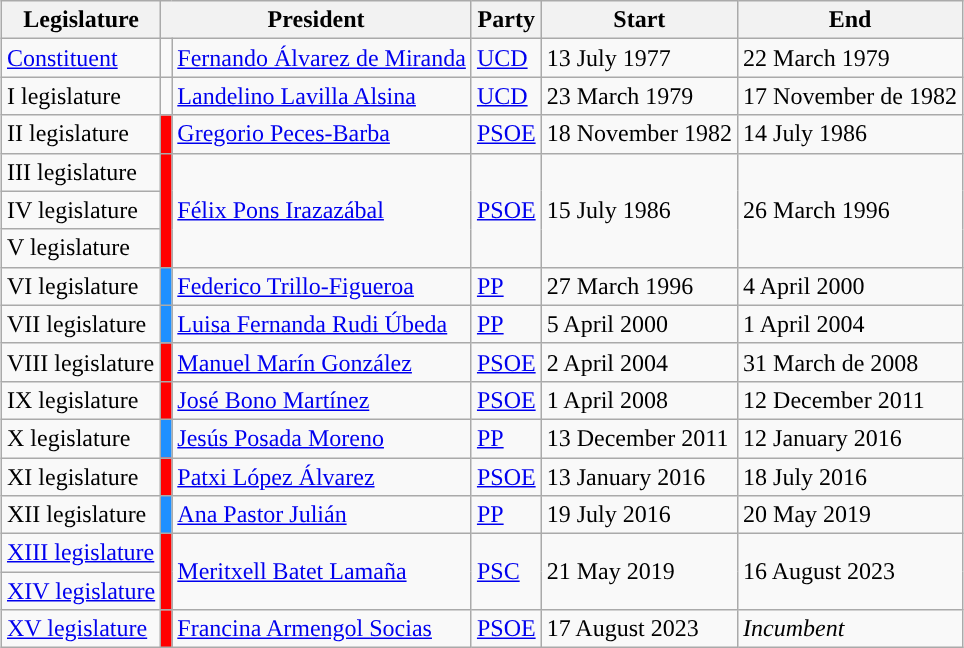<table class="wikitable" style="margin:1em auto;">
<tr>
<th>Legislature</th>
<th colspan="2">President</th>
<th>Party</th>
<th>Start</th>
<th>End</th>
</tr>
<tr>
<td><a href='#'>Constituent</a></td>
<td></td>
<td><a href='#'>Fernando Álvarez de Miranda</a></td>
<td> <a href='#'>UCD</a></td>
<td>13 July 1977</td>
<td>22 March 1979</td>
</tr>
<tr>
<td>I legislature</td>
<td></td>
<td><a href='#'>Landelino Lavilla Alsina</a></td>
<td> <a href='#'>UCD</a></td>
<td>23 March 1979</td>
<td>17 November de 1982</td>
</tr>
<tr>
<td>II legislature</td>
<td style="color:inherit;background:#FF0000"></td>
<td><a href='#'>Gregorio Peces-Barba</a></td>
<td> <a href='#'>PSOE</a></td>
<td>18 November 1982</td>
<td>14 July 1986</td>
</tr>
<tr>
<td>III legislature</td>
<td rowspan="3" bgcolor="#FF0000"></td>
<td rowspan="3"><a href='#'>Félix Pons Irazazábal</a></td>
<td rowspan="3"> <a href='#'>PSOE</a></td>
<td rowspan="3">15 July 1986</td>
<td rowspan="3">26 March 1996</td>
</tr>
<tr>
<td>IV legislature</td>
</tr>
<tr>
<td>V legislature</td>
</tr>
<tr>
<td>VI legislature</td>
<td style="color:inherit;background:#1E90FF"></td>
<td><a href='#'>Federico Trillo-Figueroa</a></td>
<td> <a href='#'>PP</a></td>
<td>27 March 1996</td>
<td>4 April 2000</td>
</tr>
<tr>
<td>VII legislature</td>
<td style="color:inherit;background:#1E90FF"></td>
<td><a href='#'>Luisa Fernanda Rudi Úbeda</a></td>
<td> <a href='#'>PP</a></td>
<td>5 April 2000</td>
<td>1 April 2004</td>
</tr>
<tr>
<td>VIII legislature</td>
<td style="color:inherit;background:#FF0000"></td>
<td><a href='#'>Manuel Marín González</a></td>
<td> <a href='#'>PSOE</a></td>
<td>2 April 2004</td>
<td>31 March de 2008</td>
</tr>
<tr>
<td>IX legislature</td>
<td style="color:inherit;background:#FF0000"></td>
<td><a href='#'>José Bono Martínez</a></td>
<td> <a href='#'>PSOE</a></td>
<td>1 April 2008</td>
<td>12 December 2011</td>
</tr>
<tr>
<td>X legislature</td>
<td style="color:inherit;background:#1E90FF"></td>
<td><a href='#'>Jesús Posada Moreno</a></td>
<td> <a href='#'>PP</a></td>
<td>13 December 2011</td>
<td>12 January 2016</td>
</tr>
<tr>
<td>XI legislature</td>
<td style="color:inherit;background:#FF0000"></td>
<td><a href='#'>Patxi López Álvarez</a></td>
<td> <a href='#'>PSOE</a></td>
<td>13 January 2016</td>
<td>18 July 2016</td>
</tr>
<tr>
<td>XII legislature</td>
<td style="color:inherit;background:#1E90FF"></td>
<td><a href='#'>Ana Pastor Julián</a></td>
<td> <a href='#'>PP</a></td>
<td>19 July 2016</td>
<td>20 May 2019</td>
</tr>
<tr>
<td><a href='#'>XIII legislature</a></td>
<td rowspan="2" bgcolor="#FF0000"></td>
<td rowspan="2"><a href='#'>Meritxell Batet Lamaña</a></td>
<td rowspan="2"> <a href='#'>PSC</a></td>
<td rowspan="2">21 May 2019</td>
<td rowspan="2">16 August 2023</td>
</tr>
<tr>
<td><a href='#'>XIV legislature</a></td>
</tr>
<tr>
<td><a href='#'>XV legislature</a></td>
<td style="color:inherit;background:#FF0000"></td>
<td><a href='#'>Francina Armengol Socias</a></td>
<td> <a href='#'>PSOE</a></td>
<td>17 August 2023</td>
<td><em>Incumbent</em></td>
</tr>
</table>
